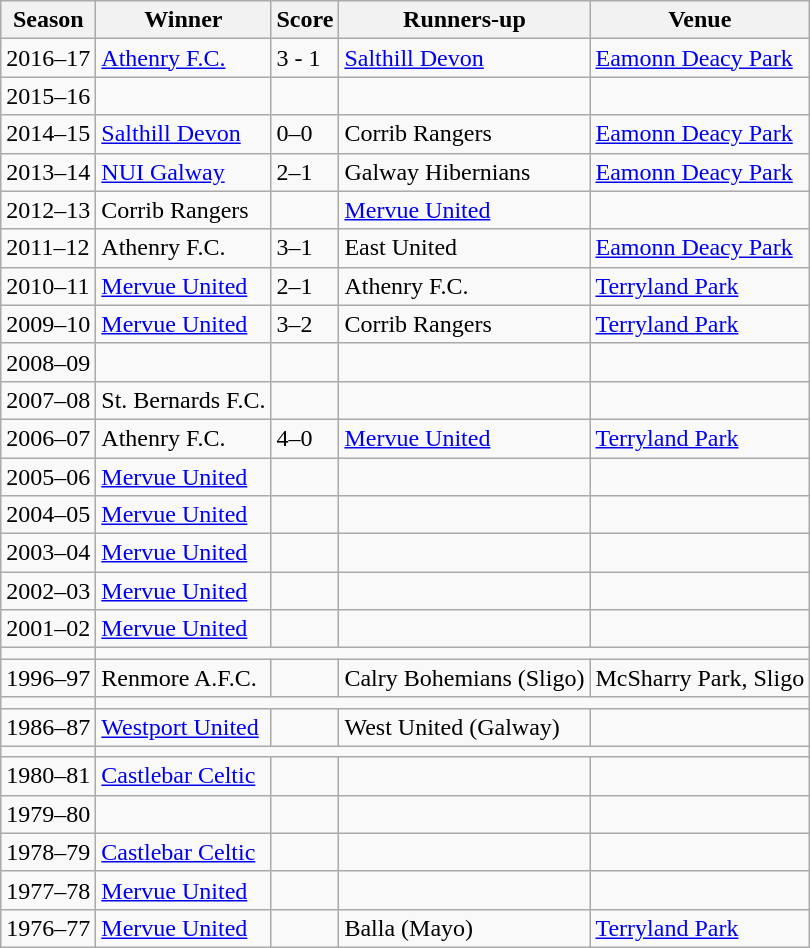<table class="wikitable collapsible">
<tr>
<th>Season</th>
<th>Winner</th>
<th>Score</th>
<th>Runners-up</th>
<th>Venue</th>
</tr>
<tr>
<td>2016–17</td>
<td><a href='#'>Athenry F.C.</a></td>
<td>3 - 1</td>
<td><a href='#'>Salthill Devon </a></td>
<td><a href='#'>Eamonn Deacy Park</a></td>
</tr>
<tr>
<td>2015–16</td>
<td></td>
<td></td>
<td></td>
<td></td>
</tr>
<tr>
<td>2014–15</td>
<td><a href='#'>Salthill Devon</a></td>
<td>0–0</td>
<td>Corrib Rangers</td>
<td><a href='#'>Eamonn Deacy Park</a></td>
</tr>
<tr>
<td>2013–14</td>
<td><a href='#'>NUI Galway</a></td>
<td>2–1</td>
<td>Galway Hibernians</td>
<td><a href='#'>Eamonn Deacy Park</a></td>
</tr>
<tr>
<td>2012–13</td>
<td>Corrib Rangers</td>
<td></td>
<td><a href='#'>Mervue United</a></td>
<td></td>
</tr>
<tr>
<td>2011–12</td>
<td>Athenry F.C.</td>
<td>3–1</td>
<td>East United</td>
<td><a href='#'>Eamonn Deacy Park</a></td>
</tr>
<tr>
<td>2010–11</td>
<td><a href='#'>Mervue United</a></td>
<td>2–1</td>
<td>Athenry F.C.</td>
<td><a href='#'>Terryland Park</a></td>
</tr>
<tr>
<td>2009–10</td>
<td><a href='#'>Mervue United</a></td>
<td>3–2</td>
<td>Corrib Rangers</td>
<td><a href='#'>Terryland Park</a></td>
</tr>
<tr>
<td>2008–09</td>
<td></td>
<td></td>
<td></td>
<td></td>
</tr>
<tr>
<td>2007–08</td>
<td>St. Bernards F.C.</td>
<td></td>
<td></td>
<td></td>
</tr>
<tr>
<td>2006–07</td>
<td>Athenry F.C.</td>
<td>4–0</td>
<td><a href='#'>Mervue United</a></td>
<td><a href='#'>Terryland Park</a></td>
</tr>
<tr>
<td>2005–06</td>
<td><a href='#'>Mervue United</a></td>
<td></td>
<td></td>
<td></td>
</tr>
<tr>
<td>2004–05</td>
<td><a href='#'>Mervue United</a></td>
<td></td>
<td></td>
<td></td>
</tr>
<tr>
<td>2003–04</td>
<td><a href='#'>Mervue United</a></td>
<td></td>
<td></td>
<td></td>
</tr>
<tr>
<td>2002–03</td>
<td><a href='#'>Mervue United</a></td>
<td></td>
<td></td>
<td></td>
</tr>
<tr>
<td>2001–02</td>
<td><a href='#'>Mervue United</a></td>
<td></td>
<td></td>
<td></td>
</tr>
<tr>
<td></td>
</tr>
<tr>
<td>1996–97</td>
<td>Renmore A.F.C.</td>
<td></td>
<td>Calry Bohemians (Sligo)</td>
<td>McSharry Park, Sligo</td>
</tr>
<tr>
<td></td>
</tr>
<tr>
<td>1986–87</td>
<td><a href='#'>Westport United</a></td>
<td></td>
<td>West United (Galway)</td>
<td></td>
</tr>
<tr>
<td></td>
</tr>
<tr>
<td>1980–81</td>
<td><a href='#'>Castlebar Celtic</a></td>
<td></td>
<td></td>
<td></td>
</tr>
<tr>
<td>1979–80</td>
<td></td>
<td></td>
<td></td>
<td></td>
</tr>
<tr>
<td>1978–79</td>
<td><a href='#'>Castlebar Celtic</a></td>
<td></td>
<td></td>
<td></td>
</tr>
<tr>
<td>1977–78</td>
<td><a href='#'>Mervue United</a></td>
<td></td>
<td></td>
<td></td>
</tr>
<tr>
<td>1976–77</td>
<td><a href='#'>Mervue United</a></td>
<td></td>
<td>Balla (Mayo)</td>
<td><a href='#'>Terryland Park</a></td>
</tr>
</table>
